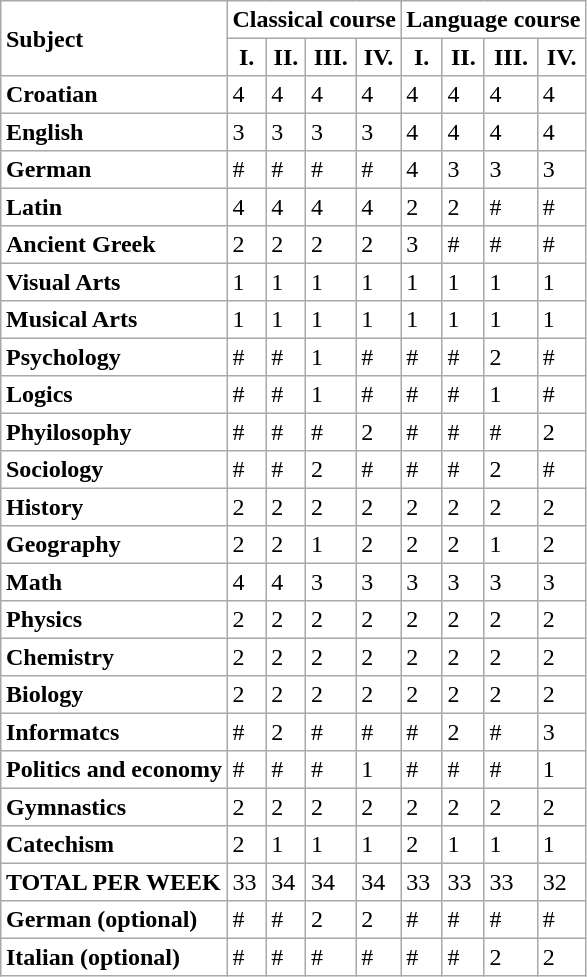<table rules=all style="text-align: left; border: 1px solid darkgray;" cellpadding=3>
<tr>
<th rowspan="2">Subject</th>
<th colspan="4" style="text-align: center;"><strong>Classical course</strong></th>
<th colspan="4" style="text-align: center;"><strong>Language course</strong></th>
</tr>
<tr>
<th colspan="1" style="text-align: center;"><strong>I.</strong></th>
<th colspan="1" style="text-align: center;"><strong>II.</strong></th>
<th colspan="1" style="text-align: center;"><strong>III.</strong></th>
<th colspan="1" style="text-align: center;"><strong>IV.</strong></th>
<th colspan="1" style="text-align: center;"><strong>I.</strong></th>
<th colspan="1" style="text-align: center;"><strong>II.</strong></th>
<th colspan="1" style="text-align: center;"><strong>III.</strong></th>
<th colspan="1" style="text-align: center;"><strong>IV.</strong></th>
</tr>
<tr>
<td><strong>Croatian</strong></td>
<td>4</td>
<td>4</td>
<td>4</td>
<td>4</td>
<td>4</td>
<td>4</td>
<td>4</td>
<td>4</td>
</tr>
<tr>
<td><strong>English</strong></td>
<td>3</td>
<td>3</td>
<td>3</td>
<td>3</td>
<td>4</td>
<td>4</td>
<td>4</td>
<td>4</td>
</tr>
<tr>
<td><strong>German</strong></td>
<td>#</td>
<td>#</td>
<td>#</td>
<td>#</td>
<td>4</td>
<td>3</td>
<td>3</td>
<td>3</td>
</tr>
<tr>
<td><strong>Latin</strong></td>
<td>4</td>
<td>4</td>
<td>4</td>
<td>4</td>
<td>2</td>
<td>2</td>
<td>#</td>
<td>#</td>
</tr>
<tr>
<td><strong>Ancient Greek</strong></td>
<td>2</td>
<td>2</td>
<td>2</td>
<td>2</td>
<td>3</td>
<td>#</td>
<td>#</td>
<td>#</td>
</tr>
<tr>
<td><strong>Visual Arts</strong></td>
<td>1</td>
<td>1</td>
<td>1</td>
<td>1</td>
<td>1</td>
<td>1</td>
<td>1</td>
<td>1</td>
</tr>
<tr>
<td><strong>Musical Arts</strong></td>
<td>1</td>
<td>1</td>
<td>1</td>
<td>1</td>
<td>1</td>
<td>1</td>
<td>1</td>
<td>1</td>
</tr>
<tr>
<td><strong>Psychology</strong></td>
<td>#</td>
<td>#</td>
<td>1</td>
<td>#</td>
<td>#</td>
<td>#</td>
<td>2</td>
<td>#</td>
</tr>
<tr>
<td><strong>Logics</strong></td>
<td>#</td>
<td>#</td>
<td>1</td>
<td>#</td>
<td>#</td>
<td>#</td>
<td>1</td>
<td>#</td>
</tr>
<tr>
<td><strong>Phyilosophy</strong></td>
<td>#</td>
<td>#</td>
<td>#</td>
<td>2</td>
<td>#</td>
<td>#</td>
<td>#</td>
<td>2</td>
</tr>
<tr>
<td><strong>Sociology</strong></td>
<td>#</td>
<td>#</td>
<td>2</td>
<td>#</td>
<td>#</td>
<td>#</td>
<td>2</td>
<td>#</td>
</tr>
<tr>
<td><strong>History</strong></td>
<td>2</td>
<td>2</td>
<td>2</td>
<td>2</td>
<td>2</td>
<td>2</td>
<td>2</td>
<td>2</td>
</tr>
<tr>
<td><strong>Geography</strong></td>
<td>2</td>
<td>2</td>
<td>1</td>
<td>2</td>
<td>2</td>
<td>2</td>
<td>1</td>
<td>2</td>
</tr>
<tr>
<td><strong>Math</strong></td>
<td>4</td>
<td>4</td>
<td>3</td>
<td>3</td>
<td>3</td>
<td>3</td>
<td>3</td>
<td>3</td>
</tr>
<tr>
<td><strong>Physics</strong></td>
<td>2</td>
<td>2</td>
<td>2</td>
<td>2</td>
<td>2</td>
<td>2</td>
<td>2</td>
<td>2</td>
</tr>
<tr>
<td><strong>Chemistry</strong></td>
<td>2</td>
<td>2</td>
<td>2</td>
<td>2</td>
<td>2</td>
<td>2</td>
<td>2</td>
<td>2</td>
</tr>
<tr>
<td><strong>Biology</strong></td>
<td>2</td>
<td>2</td>
<td>2</td>
<td>2</td>
<td>2</td>
<td>2</td>
<td>2</td>
<td>2</td>
</tr>
<tr>
<td><strong>Informatcs</strong></td>
<td>#</td>
<td>2</td>
<td>#</td>
<td>#</td>
<td>#</td>
<td>2</td>
<td>#</td>
<td>3</td>
</tr>
<tr>
<td><strong>Politics and economy</strong></td>
<td>#</td>
<td>#</td>
<td>#</td>
<td>1</td>
<td>#</td>
<td>#</td>
<td>#</td>
<td>1</td>
</tr>
<tr>
<td><strong>Gymnastics</strong></td>
<td>2</td>
<td>2</td>
<td>2</td>
<td>2</td>
<td>2</td>
<td>2</td>
<td>2</td>
<td>2</td>
</tr>
<tr>
<td><strong>Catechism</strong></td>
<td>2</td>
<td>1</td>
<td>1</td>
<td>1</td>
<td>2</td>
<td>1</td>
<td>1</td>
<td>1</td>
</tr>
<tr ->
<td><strong>TOTAL PER WEEK</strong></td>
<td>33</td>
<td>34</td>
<td>34</td>
<td>34</td>
<td>33</td>
<td>33</td>
<td>33</td>
<td>32</td>
</tr>
<tr ->
<td><strong>German (optional)</strong></td>
<td>#</td>
<td>#</td>
<td>2</td>
<td>2</td>
<td>#</td>
<td>#</td>
<td>#</td>
<td>#</td>
</tr>
<tr>
<td><strong>Italian (optional)</strong></td>
<td>#</td>
<td>#</td>
<td>#</td>
<td>#</td>
<td>#</td>
<td>#</td>
<td>2</td>
<td>2</td>
</tr>
</table>
